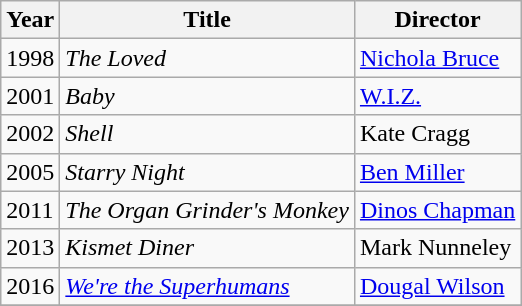<table class="wikitable">
<tr>
<th>Year</th>
<th>Title</th>
<th>Director</th>
</tr>
<tr>
<td>1998</td>
<td><em>The Loved</em></td>
<td><a href='#'>Nichola Bruce</a></td>
</tr>
<tr>
<td>2001</td>
<td><em>Baby</em></td>
<td><a href='#'>W.I.Z.</a></td>
</tr>
<tr>
<td>2002</td>
<td><em>Shell</em></td>
<td>Kate Cragg</td>
</tr>
<tr>
<td>2005</td>
<td><em>Starry Night</em></td>
<td><a href='#'>Ben Miller</a></td>
</tr>
<tr>
<td>2011</td>
<td><em>The Organ Grinder's Monkey</em></td>
<td><a href='#'>Dinos Chapman</a></td>
</tr>
<tr>
<td>2013</td>
<td><em>Kismet Diner</em></td>
<td>Mark Nunneley</td>
</tr>
<tr>
<td>2016</td>
<td><em><a href='#'>We're the Superhumans</a></em></td>
<td><a href='#'>Dougal Wilson</a></td>
</tr>
<tr>
</tr>
</table>
